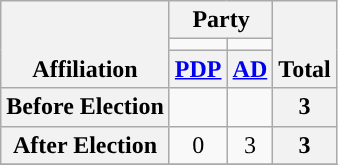<table class=wikitable style="text-align:center">
<tr style="vertical-align:bottom;">
<th rowspan=3>Affiliation</th>
<th colspan=2>Party</th>
<th rowspan=3>Total</th>
</tr>
<tr>
<td style="background-color:"></td>
<td style="background-color:"></td>
</tr>
<tr>
<th><a href='#'>PDP</a></th>
<th><a href='#'>AD</a></th>
</tr>
<tr>
<th>Before Election</th>
<td></td>
<td></td>
<th>3</th>
</tr>
<tr>
<th>After Election</th>
<td>0</td>
<td>3</td>
<th>3</th>
</tr>
<tr>
</tr>
</table>
